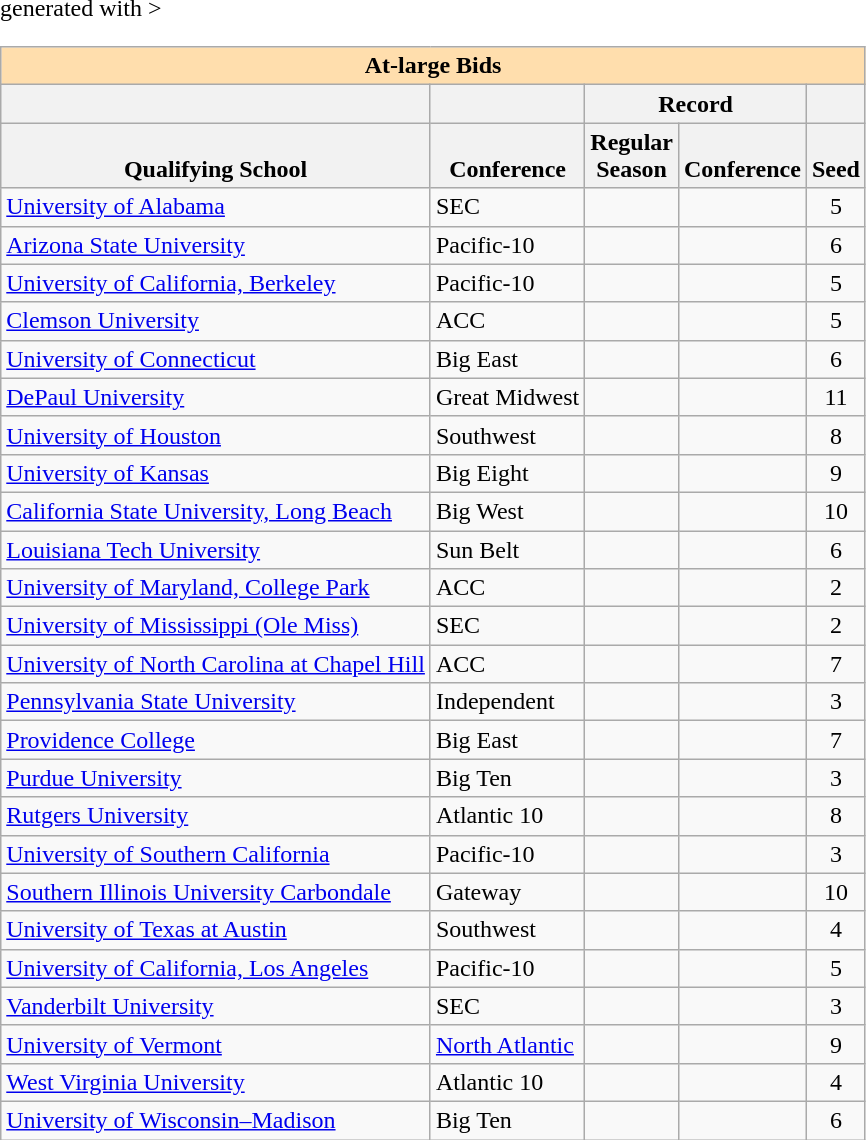<table class="wikitable sortable" <hiddentext>generated with   >
<tr>
<th style="background-color:#FFdead;font-weight:bold"   align="center" valign="bottom"  width="171" colspan="5" height="13">At-large Bids</th>
</tr>
<tr>
<th height="13"    valign="bottom"> </th>
<th valign="bottom"> </th>
<th style="font-weight:bold"   colspan="2" align="center"  valign="bottom">Record</th>
<th valign="bottom"> </th>
</tr>
<tr style="font-weight:bold"   valign="bottom">
<th height="13">Qualifying School</th>
<th>Conference</th>
<th>Regular<br> Season</th>
<th>Conference</th>
<th>Seed</th>
</tr>
<tr>
<td height="13"  valign="bottom"><a href='#'>University of Alabama</a></td>
<td valign="bottom">SEC</td>
<td align="center"  valign="bottom"></td>
<td align="center"  valign="bottom"></td>
<td align="center"  valign="bottom">5</td>
</tr>
<tr>
<td height="13"  valign="bottom"><a href='#'>Arizona State University</a></td>
<td valign="bottom">Pacific-10</td>
<td align="center"  valign="bottom"></td>
<td align="center"  valign="bottom"></td>
<td align="center"  valign="bottom">6</td>
</tr>
<tr>
<td height="13"  valign="bottom"><a href='#'>University of California, Berkeley</a></td>
<td valign="bottom">Pacific-10</td>
<td align="center"  valign="bottom"></td>
<td align="center"  valign="bottom"></td>
<td align="center"  valign="bottom">5</td>
</tr>
<tr>
<td height="13"  valign="bottom"><a href='#'>Clemson University</a></td>
<td valign="bottom">ACC</td>
<td align="center"  valign="bottom"></td>
<td align="center"  valign="bottom"></td>
<td align="center"  valign="bottom">5</td>
</tr>
<tr>
<td height="13"  valign="bottom"><a href='#'>University of Connecticut</a></td>
<td valign="bottom">Big East</td>
<td align="center"  valign="bottom"></td>
<td align="center"  valign="bottom"></td>
<td align="center"  valign="bottom">6</td>
</tr>
<tr>
<td height="13"  valign="bottom"><a href='#'>DePaul University</a></td>
<td valign="bottom">Great Midwest</td>
<td align="center"  valign="bottom"></td>
<td align="center"  valign="bottom"></td>
<td align="center"  valign="bottom">11</td>
</tr>
<tr>
<td height="13"  valign="bottom"><a href='#'>University of Houston</a></td>
<td valign="bottom">Southwest</td>
<td align="center"  valign="bottom"></td>
<td align="center"  valign="bottom"></td>
<td align="center"  valign="bottom">8</td>
</tr>
<tr>
<td height="13"  valign="bottom"><a href='#'>University of Kansas</a></td>
<td valign="bottom">Big Eight</td>
<td align="center"  valign="bottom"></td>
<td align="center"  valign="bottom"></td>
<td align="center"  valign="bottom">9</td>
</tr>
<tr>
<td height="13"  valign="bottom"><a href='#'>California State University, Long Beach</a></td>
<td valign="bottom">Big West</td>
<td align="center"  valign="bottom"></td>
<td align="center"  valign="bottom"></td>
<td align="center"  valign="bottom">10</td>
</tr>
<tr>
<td height="13"  valign="bottom"><a href='#'>Louisiana Tech University</a></td>
<td valign="bottom">Sun Belt</td>
<td align="center"  valign="bottom"></td>
<td align="center"  valign="bottom"></td>
<td align="center"  valign="bottom">6</td>
</tr>
<tr>
<td height="13"  valign="bottom"><a href='#'>University of Maryland, College Park</a></td>
<td valign="bottom">ACC</td>
<td align="center"  valign="bottom"></td>
<td align="center"  valign="bottom"></td>
<td align="center"  valign="bottom">2</td>
</tr>
<tr>
<td height="13"  valign="bottom"><a href='#'>University of Mississippi (Ole Miss)</a></td>
<td valign="bottom">SEC</td>
<td align="center"  valign="bottom"></td>
<td align="center"  valign="bottom"></td>
<td align="center"  valign="bottom">2</td>
</tr>
<tr>
<td height="13"  valign="bottom"><a href='#'>University of North Carolina at Chapel Hill</a></td>
<td valign="bottom">ACC</td>
<td align="center"  valign="bottom"></td>
<td align="center"  valign="bottom"></td>
<td align="center"  valign="bottom">7</td>
</tr>
<tr>
<td height="13"  valign="bottom"><a href='#'>Pennsylvania State University</a></td>
<td valign="bottom">Independent</td>
<td align="center"  valign="bottom"></td>
<td align="center"  valign="bottom"></td>
<td align="center"  valign="bottom">3</td>
</tr>
<tr>
<td height="13"  valign="bottom"><a href='#'>Providence College</a></td>
<td valign="bottom">Big East</td>
<td align="center"  valign="bottom"></td>
<td align="center"  valign="bottom"></td>
<td align="center"  valign="bottom">7</td>
</tr>
<tr>
<td height="13"  valign="bottom"><a href='#'>Purdue University</a></td>
<td valign="bottom">Big Ten</td>
<td align="center"  valign="bottom"></td>
<td align="center"  valign="bottom"></td>
<td align="center"  valign="bottom">3</td>
</tr>
<tr>
<td height="13"  valign="bottom"><a href='#'>Rutgers University</a></td>
<td valign="bottom">Atlantic 10</td>
<td align="center"  valign="bottom"></td>
<td align="center"  valign="bottom"></td>
<td align="center"  valign="bottom">8</td>
</tr>
<tr>
<td height="13"  valign="bottom"><a href='#'>University of Southern California</a></td>
<td valign="bottom">Pacific-10</td>
<td align="center"  valign="bottom"></td>
<td align="center"  valign="bottom"></td>
<td align="center"  valign="bottom">3</td>
</tr>
<tr>
<td height="13"  valign="bottom"><a href='#'>Southern Illinois University Carbondale</a></td>
<td valign="bottom">Gateway</td>
<td align="center"  valign="bottom"></td>
<td align="center"  valign="bottom"></td>
<td align="center"  valign="bottom">10</td>
</tr>
<tr>
<td height="13"  valign="bottom"><a href='#'>University of Texas at Austin</a></td>
<td valign="bottom">Southwest</td>
<td align="center"  valign="bottom"></td>
<td align="center"  valign="bottom"></td>
<td align="center"  valign="bottom">4</td>
</tr>
<tr>
<td height="13"  valign="bottom"><a href='#'>University of California, Los Angeles</a></td>
<td valign="bottom">Pacific-10</td>
<td align="center"  valign="bottom"></td>
<td align="center"  valign="bottom"></td>
<td align="center"  valign="bottom">5</td>
</tr>
<tr>
<td height="13"  valign="bottom"><a href='#'>Vanderbilt University</a></td>
<td valign="bottom">SEC</td>
<td align="center"  valign="bottom"></td>
<td align="center"  valign="bottom"></td>
<td align="center"  valign="bottom">3</td>
</tr>
<tr>
<td height="13"  valign="bottom"><a href='#'>University of Vermont</a></td>
<td valign="bottom"><a href='#'>North Atlantic</a></td>
<td align="center"  valign="bottom"></td>
<td align="center"  valign="bottom"></td>
<td align="center"  valign="bottom">9</td>
</tr>
<tr>
<td height="13"  valign="bottom"><a href='#'>West Virginia University</a></td>
<td valign="bottom">Atlantic 10</td>
<td align="center"  valign="bottom"></td>
<td align="center"  valign="bottom"></td>
<td align="center"  valign="bottom">4</td>
</tr>
<tr>
<td height="13"  valign="bottom"><a href='#'>University of Wisconsin–Madison</a></td>
<td valign="bottom">Big Ten</td>
<td align="center"  valign="bottom"></td>
<td align="center"  valign="bottom"></td>
<td align="center"  valign="bottom">6</td>
</tr>
</table>
